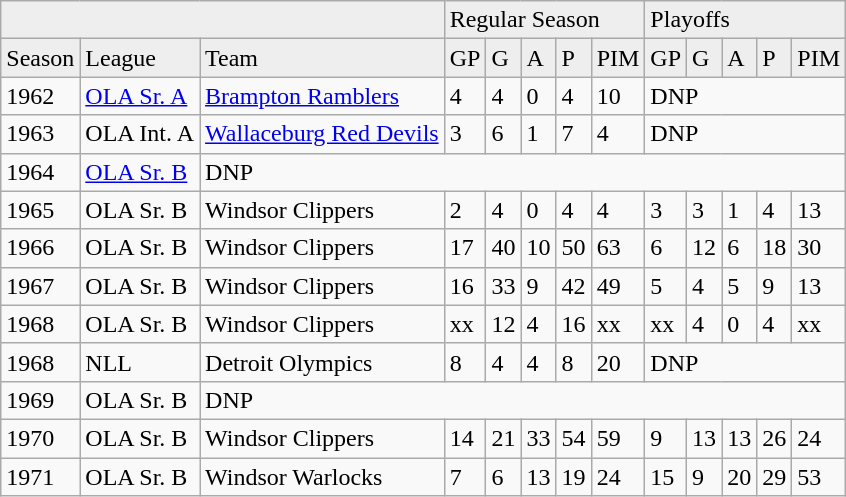<table class="wikitable">
<tr bgcolor="#eeeeee">
<td colspan="3"></td>
<td colspan="5">Regular Season</td>
<td colspan="5">Playoffs</td>
</tr>
<tr bgcolor="#eeeeee">
<td>Season</td>
<td>League</td>
<td>Team</td>
<td>GP</td>
<td>G</td>
<td>A</td>
<td>P</td>
<td>PIM</td>
<td>GP</td>
<td>G</td>
<td>A</td>
<td>P</td>
<td>PIM</td>
</tr>
<tr>
<td>1962</td>
<td><a href='#'>OLA Sr. A</a></td>
<td><a href='#'>Brampton Ramblers</a></td>
<td>4</td>
<td>4</td>
<td>0</td>
<td>4</td>
<td>10</td>
<td colspan="5">DNP</td>
</tr>
<tr>
<td>1963</td>
<td>OLA Int. A</td>
<td><a href='#'>Wallaceburg Red Devils</a></td>
<td>3</td>
<td>6</td>
<td>1</td>
<td>7</td>
<td>4</td>
<td colspan="5">DNP</td>
</tr>
<tr>
<td>1964</td>
<td><a href='#'>OLA Sr. B</a></td>
<td colspan="11">DNP</td>
</tr>
<tr>
<td>1965</td>
<td>OLA Sr. B</td>
<td>Windsor Clippers</td>
<td>2</td>
<td>4</td>
<td>0</td>
<td>4</td>
<td>4</td>
<td>3</td>
<td>3</td>
<td>1</td>
<td>4</td>
<td>13</td>
</tr>
<tr>
<td>1966</td>
<td>OLA Sr. B</td>
<td>Windsor Clippers</td>
<td>17</td>
<td>40</td>
<td>10</td>
<td>50</td>
<td>63</td>
<td>6</td>
<td>12</td>
<td>6</td>
<td>18</td>
<td>30</td>
</tr>
<tr>
<td>1967</td>
<td>OLA Sr. B</td>
<td>Windsor Clippers</td>
<td>16</td>
<td>33</td>
<td>9</td>
<td>42</td>
<td>49</td>
<td>5</td>
<td>4</td>
<td>5</td>
<td>9</td>
<td>13</td>
</tr>
<tr>
<td>1968</td>
<td>OLA Sr. B</td>
<td>Windsor Clippers</td>
<td>xx</td>
<td>12</td>
<td>4</td>
<td>16</td>
<td>xx</td>
<td>xx</td>
<td>4</td>
<td>0</td>
<td>4</td>
<td>xx</td>
</tr>
<tr>
<td>1968</td>
<td>NLL</td>
<td>Detroit Olympics</td>
<td>8</td>
<td>4</td>
<td>4</td>
<td>8</td>
<td>20</td>
<td colspan="5">DNP</td>
</tr>
<tr>
<td>1969</td>
<td>OLA Sr. B</td>
<td colspan="11">DNP</td>
</tr>
<tr>
<td>1970</td>
<td>OLA Sr. B</td>
<td>Windsor Clippers</td>
<td>14</td>
<td>21</td>
<td>33</td>
<td>54</td>
<td>59</td>
<td>9</td>
<td>13</td>
<td>13</td>
<td>26</td>
<td>24</td>
</tr>
<tr>
<td>1971</td>
<td>OLA Sr. B</td>
<td>Windsor Warlocks</td>
<td>7</td>
<td>6</td>
<td>13</td>
<td>19</td>
<td>24</td>
<td>15</td>
<td>9</td>
<td>20</td>
<td>29</td>
<td>53</td>
</tr>
</table>
